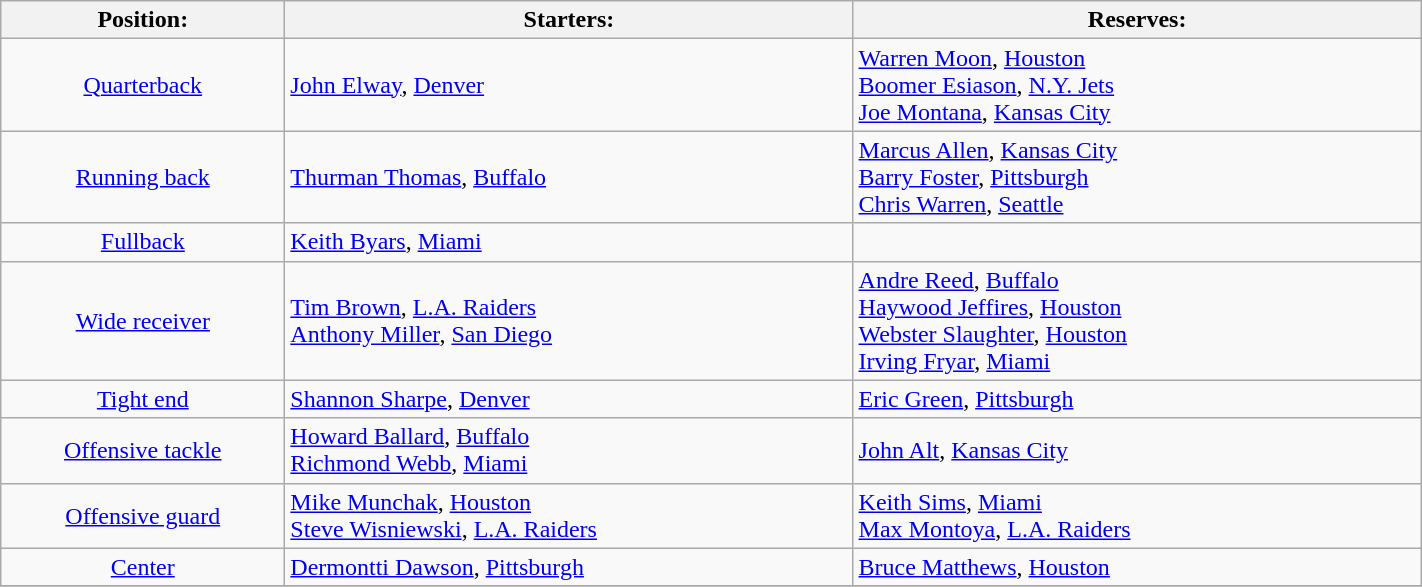<table class="wikitable" width=75%>
<tr>
<th width=20%>Position:</th>
<th width=40%>Starters:</th>
<th width=40%>Reserves:</th>
</tr>
<tr>
<td align=center><a href='#'>Quarterback</a></td>
<td> <a href='#'>John Elway</a>, <a href='#'>Denver</a></td>
<td> <a href='#'>Warren Moon</a>, <a href='#'>Houston</a><br> <a href='#'>Boomer Esiason</a>, <a href='#'>N.Y. Jets</a><br> <a href='#'>Joe Montana</a>, <a href='#'>Kansas City</a></td>
</tr>
<tr>
<td align=center><a href='#'>Running back</a></td>
<td> <a href='#'>Thurman Thomas</a>, <a href='#'>Buffalo</a></td>
<td> <a href='#'>Marcus Allen</a>, <a href='#'>Kansas City</a><br> <a href='#'>Barry Foster</a>, <a href='#'>Pittsburgh</a><br> <a href='#'>Chris Warren</a>, <a href='#'>Seattle</a></td>
</tr>
<tr>
<td align=center><a href='#'>Fullback</a></td>
<td> <a href='#'>Keith Byars</a>, <a href='#'>Miami</a></td>
<td></td>
</tr>
<tr>
<td align=center><a href='#'>Wide receiver</a></td>
<td> <a href='#'>Tim Brown</a>, <a href='#'>L.A. Raiders</a><br> <a href='#'>Anthony Miller</a>, <a href='#'>San Diego</a></td>
<td> <a href='#'>Andre Reed</a>, <a href='#'>Buffalo</a><br> <a href='#'>Haywood Jeffires</a>, <a href='#'>Houston</a><br> <a href='#'>Webster Slaughter</a>, <a href='#'>Houston</a><br> <a href='#'>Irving Fryar</a>, <a href='#'>Miami</a></td>
</tr>
<tr>
<td align=center><a href='#'>Tight end</a></td>
<td> <a href='#'>Shannon Sharpe</a>, <a href='#'>Denver</a></td>
<td> <a href='#'>Eric Green</a>, <a href='#'>Pittsburgh</a></td>
</tr>
<tr>
<td align=center><a href='#'>Offensive tackle</a></td>
<td> <a href='#'>Howard Ballard</a>, <a href='#'>Buffalo</a><br> <a href='#'>Richmond Webb</a>, <a href='#'>Miami</a></td>
<td> <a href='#'>John Alt</a>, <a href='#'>Kansas City</a></td>
</tr>
<tr>
<td align=center><a href='#'>Offensive guard</a></td>
<td> <a href='#'>Mike Munchak</a>, <a href='#'>Houston</a><br> <a href='#'>Steve Wisniewski</a>, <a href='#'>L.A. Raiders</a></td>
<td> <a href='#'>Keith Sims</a>, <a href='#'>Miami</a><br> <a href='#'>Max Montoya</a>, <a href='#'>L.A. Raiders</a></td>
</tr>
<tr>
<td align=center><a href='#'>Center</a></td>
<td> <a href='#'>Dermontti Dawson</a>, <a href='#'>Pittsburgh</a></td>
<td> <a href='#'>Bruce Matthews</a>, <a href='#'>Houston</a></td>
</tr>
<tr>
</tr>
</table>
